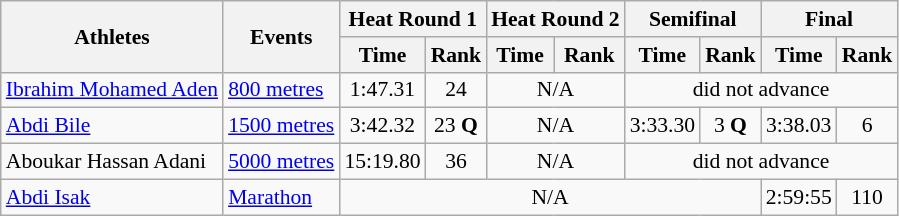<table class=wikitable style=font-size:90%>
<tr>
<th rowspan=2>Athletes</th>
<th rowspan=2>Events</th>
<th colspan=2>Heat Round 1</th>
<th colspan=2>Heat Round 2</th>
<th colspan=2>Semifinal</th>
<th colspan=2>Final</th>
</tr>
<tr>
<th>Time</th>
<th>Rank</th>
<th>Time</th>
<th>Rank</th>
<th>Time</th>
<th>Rank</th>
<th>Time</th>
<th>Rank</th>
</tr>
<tr>
<td><a href='#'>Ibrahim Mohamed Aden</a></td>
<td><a href='#'>800 metres</a></td>
<td align=center>1:47.31</td>
<td align=center>24</td>
<td align=center colspan=2>N/A</td>
<td align=center colspan=4>did not advance</td>
</tr>
<tr>
<td><a href='#'>Abdi Bile</a></td>
<td><a href='#'>1500 metres</a></td>
<td align=center>3:42.32</td>
<td align=center>23 <strong>Q</strong></td>
<td align=center colspan=2>N/A</td>
<td align=center>3:33.30</td>
<td align=center>3 <strong>Q</strong></td>
<td align=center>3:38.03</td>
<td align=center>6</td>
</tr>
<tr>
<td>Aboukar Hassan Adani</td>
<td><a href='#'>5000 metres</a></td>
<td align=center>15:19.80</td>
<td align=center>36</td>
<td align=center colspan=2>N/A</td>
<td align=center colspan=4>did not advance</td>
</tr>
<tr>
<td><a href='#'>Abdi Isak</a></td>
<td><a href='#'>Marathon</a></td>
<td align=center colspan=6>N/A</td>
<td align=center>2:59:55</td>
<td align=center>110</td>
</tr>
</table>
